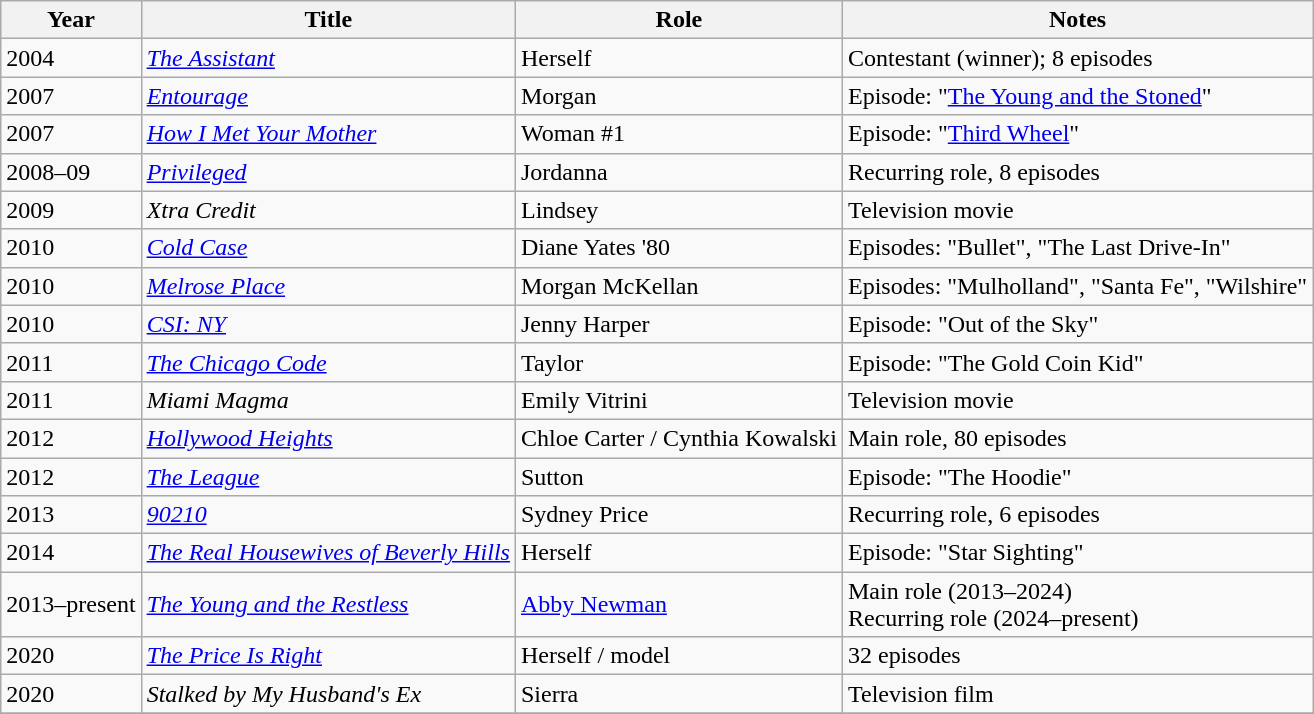<table class="wikitable sortable">
<tr>
<th>Year</th>
<th>Title</th>
<th>Role</th>
<th class="unsortable">Notes</th>
</tr>
<tr>
<td>2004</td>
<td><em><a href='#'>The Assistant</a></em></td>
<td>Herself</td>
<td>Contestant (winner); 8 episodes</td>
</tr>
<tr>
<td>2007</td>
<td><em><a href='#'>Entourage</a></em></td>
<td>Morgan</td>
<td>Episode: "<a href='#'>The Young and the Stoned</a>"</td>
</tr>
<tr>
<td>2007</td>
<td><em><a href='#'>How I Met Your Mother</a></em></td>
<td>Woman #1</td>
<td>Episode: "<a href='#'>Third Wheel</a>"</td>
</tr>
<tr>
<td>2008–09</td>
<td><em><a href='#'>Privileged</a></em></td>
<td>Jordanna</td>
<td>Recurring role, 8 episodes</td>
</tr>
<tr>
<td>2009</td>
<td><em>Xtra Credit</em></td>
<td>Lindsey</td>
<td>Television movie</td>
</tr>
<tr>
<td>2010</td>
<td><em><a href='#'>Cold Case</a></em></td>
<td>Diane Yates '80</td>
<td>Episodes: "Bullet",  "The Last Drive-In"</td>
</tr>
<tr>
<td>2010</td>
<td><em><a href='#'>Melrose Place</a></em></td>
<td>Morgan McKellan</td>
<td>Episodes: "Mulholland", "Santa Fe", "Wilshire"</td>
</tr>
<tr>
<td>2010</td>
<td><em><a href='#'>CSI: NY</a></em></td>
<td>Jenny Harper</td>
<td>Episode: "Out of the Sky"</td>
</tr>
<tr>
<td>2011</td>
<td><em><a href='#'>The Chicago Code</a></em></td>
<td>Taylor</td>
<td>Episode: "The Gold Coin Kid"</td>
</tr>
<tr>
<td>2011</td>
<td><em>Miami Magma</em></td>
<td>Emily Vitrini</td>
<td>Television movie</td>
</tr>
<tr>
<td>2012</td>
<td><em><a href='#'>Hollywood Heights</a></em></td>
<td>Chloe Carter / Cynthia Kowalski</td>
<td>Main role, 80 episodes</td>
</tr>
<tr>
<td>2012</td>
<td><em><a href='#'>The League</a></em></td>
<td>Sutton</td>
<td>Episode: "The Hoodie"</td>
</tr>
<tr>
<td>2013</td>
<td><em><a href='#'>90210</a></em></td>
<td>Sydney Price</td>
<td>Recurring role, 6 episodes</td>
</tr>
<tr>
<td>2014</td>
<td><em><a href='#'>The Real Housewives of Beverly Hills</a></em></td>
<td>Herself</td>
<td>Episode: "Star Sighting"</td>
</tr>
<tr>
<td>2013–present</td>
<td><em><a href='#'>The Young and the Restless</a></em></td>
<td><a href='#'>Abby Newman</a></td>
<td>Main role (2013–2024)<br>Recurring role (2024–present)</td>
</tr>
<tr>
<td>2020</td>
<td><em><a href='#'>The Price Is Right</a></em></td>
<td>Herself / model</td>
<td>32 episodes</td>
</tr>
<tr>
<td>2020</td>
<td><em>Stalked by My Husband's Ex</em></td>
<td>Sierra</td>
<td>Television film</td>
</tr>
<tr>
</tr>
</table>
